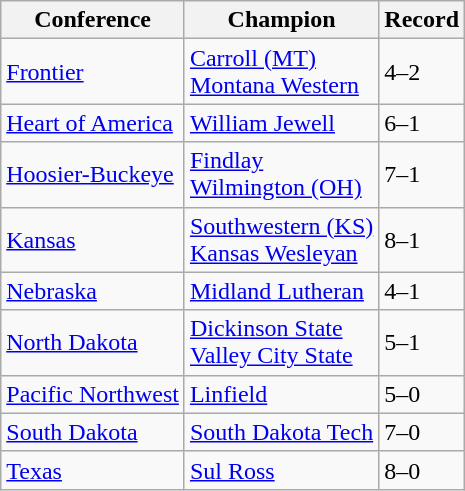<table class="wikitable">
<tr>
<th>Conference</th>
<th>Champion</th>
<th>Record</th>
</tr>
<tr>
<td><a href='#'>Frontier</a></td>
<td><a href='#'>Carroll (MT)</a><br><a href='#'>Montana Western</a></td>
<td>4–2</td>
</tr>
<tr>
<td><a href='#'>Heart of America</a></td>
<td><a href='#'>William Jewell</a></td>
<td>6–1</td>
</tr>
<tr>
<td><a href='#'>Hoosier-Buckeye</a></td>
<td><a href='#'>Findlay</a><br><a href='#'>Wilmington (OH)</a></td>
<td>7–1</td>
</tr>
<tr>
<td><a href='#'>Kansas</a></td>
<td><a href='#'>Southwestern (KS)</a><br><a href='#'>Kansas Wesleyan</a></td>
<td>8–1</td>
</tr>
<tr>
<td><a href='#'>Nebraska</a></td>
<td><a href='#'>Midland Lutheran</a></td>
<td>4–1</td>
</tr>
<tr>
<td><a href='#'>North Dakota</a></td>
<td><a href='#'>Dickinson State</a><br><a href='#'>Valley City State</a></td>
<td>5–1</td>
</tr>
<tr>
<td><a href='#'>Pacific Northwest</a></td>
<td><a href='#'>Linfield</a></td>
<td>5–0</td>
</tr>
<tr>
<td><a href='#'>South Dakota</a></td>
<td><a href='#'>South Dakota Tech</a></td>
<td>7–0</td>
</tr>
<tr>
<td><a href='#'>Texas</a></td>
<td><a href='#'>Sul Ross</a></td>
<td>8–0</td>
</tr>
</table>
